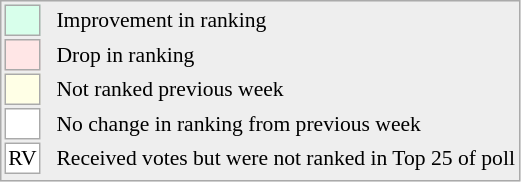<table align=top style="font-size:90%; border:1px solid #AAAAAA; white-space:nowrap; background:#EEEEEE;">
<tr>
<td style="background:#D8FFEB; width:20px; border:1px solid #AAAAAA;"> </td>
<td rowspan=5> </td>
<td>Improvement in ranking</td>
</tr>
<tr>
<td style="background:#FFE6E6; width:20px; border:1px solid #AAAAAA;"> </td>
<td>Drop in ranking</td>
</tr>
<tr>
<td style="background:#FFFFE6; width:20px; border:1px solid #AAAAAA;"> </td>
<td>Not ranked previous week</td>
</tr>
<tr>
<td style="background:#FFF; width:20px; border:1px solid #AAAAAA;"> </td>
<td>No change in ranking from previous week</td>
</tr>
<tr>
<td align=center style="width:20px; border:1px solid #AAAAAA; background:white;">RV</td>
<td>Received votes but were not ranked in Top 25 of poll</td>
</tr>
<tr>
</tr>
</table>
